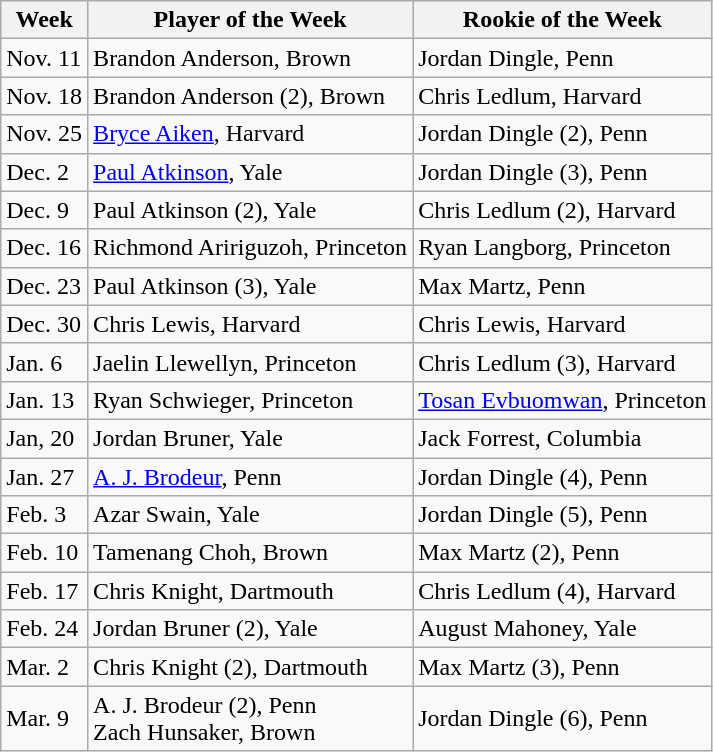<table class="wikitable">
<tr>
<th>Week</th>
<th>Player of the Week</th>
<th>Rookie of the Week</th>
</tr>
<tr>
<td>Nov. 11</td>
<td>Brandon Anderson, Brown</td>
<td>Jordan Dingle, Penn</td>
</tr>
<tr>
<td>Nov. 18</td>
<td>Brandon Anderson (2), Brown</td>
<td>Chris Ledlum, Harvard</td>
</tr>
<tr>
<td>Nov. 25</td>
<td><a href='#'>Bryce Aiken</a>, Harvard</td>
<td>Jordan Dingle (2), Penn</td>
</tr>
<tr>
<td>Dec. 2</td>
<td><a href='#'>Paul Atkinson</a>, Yale</td>
<td>Jordan Dingle (3), Penn</td>
</tr>
<tr>
<td>Dec. 9</td>
<td>Paul Atkinson (2), Yale</td>
<td>Chris Ledlum (2), Harvard</td>
</tr>
<tr>
<td>Dec. 16</td>
<td>Richmond Aririguzoh, Princeton</td>
<td>Ryan Langborg, Princeton</td>
</tr>
<tr>
<td>Dec. 23</td>
<td>Paul Atkinson (3), Yale</td>
<td>Max Martz, Penn</td>
</tr>
<tr>
<td>Dec. 30</td>
<td>Chris Lewis, Harvard</td>
<td>Chris Lewis, Harvard</td>
</tr>
<tr>
<td>Jan. 6</td>
<td>Jaelin Llewellyn, Princeton</td>
<td>Chris Ledlum (3), Harvard</td>
</tr>
<tr>
<td>Jan. 13</td>
<td>Ryan Schwieger, Princeton</td>
<td><a href='#'>Tosan Evbuomwan</a>, Princeton</td>
</tr>
<tr>
<td>Jan, 20</td>
<td>Jordan Bruner, Yale</td>
<td>Jack Forrest, Columbia</td>
</tr>
<tr>
<td>Jan. 27</td>
<td><a href='#'>A. J. Brodeur</a>, Penn</td>
<td>Jordan Dingle (4), Penn</td>
</tr>
<tr>
<td>Feb. 3</td>
<td>Azar Swain, Yale</td>
<td>Jordan Dingle (5), Penn</td>
</tr>
<tr>
<td>Feb. 10</td>
<td>Tamenang Choh, Brown</td>
<td>Max Martz (2), Penn</td>
</tr>
<tr>
<td>Feb. 17</td>
<td>Chris Knight, Dartmouth</td>
<td>Chris Ledlum (4), Harvard</td>
</tr>
<tr>
<td>Feb. 24</td>
<td>Jordan Bruner (2), Yale</td>
<td>August Mahoney, Yale</td>
</tr>
<tr>
<td>Mar. 2</td>
<td>Chris Knight (2), Dartmouth</td>
<td>Max Martz (3), Penn</td>
</tr>
<tr>
<td>Mar. 9</td>
<td>A. J. Brodeur (2), Penn<br>Zach Hunsaker, Brown</td>
<td>Jordan Dingle (6), Penn</td>
</tr>
</table>
